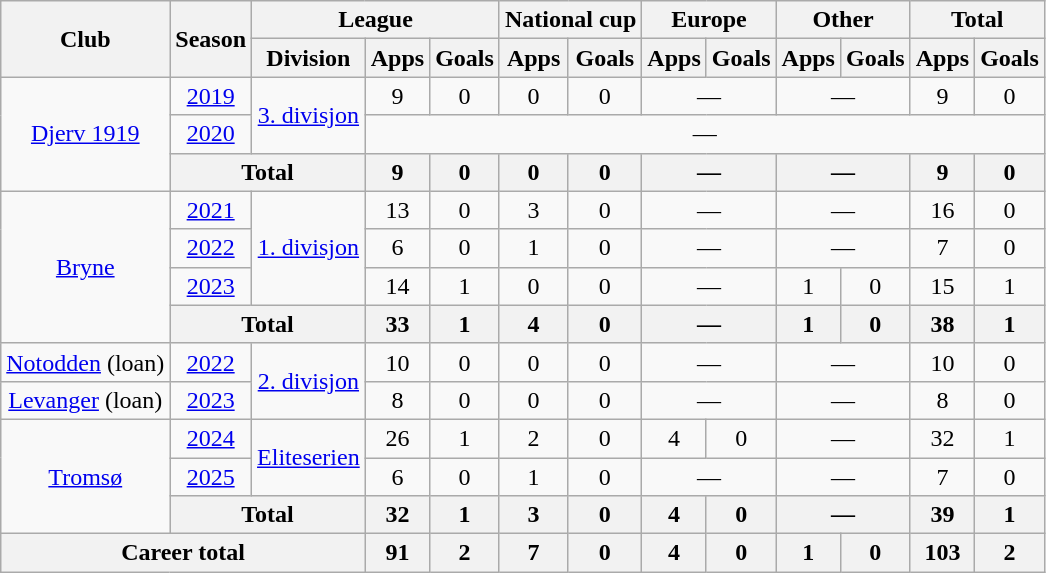<table class="wikitable" style="text-align: center;">
<tr>
<th rowspan="2">Club</th>
<th rowspan="2">Season</th>
<th colspan="3">League</th>
<th colspan="2">National cup</th>
<th colspan="2">Europe</th>
<th colspan="2">Other</th>
<th colspan="2">Total</th>
</tr>
<tr>
<th>Division</th>
<th>Apps</th>
<th>Goals</th>
<th>Apps</th>
<th>Goals</th>
<th>Apps</th>
<th>Goals</th>
<th>Apps</th>
<th>Goals</th>
<th>Apps</th>
<th>Goals</th>
</tr>
<tr>
<td rowspan="3"><a href='#'>Djerv 1919</a></td>
<td><a href='#'>2019</a></td>
<td rowspan="2"><a href='#'>3. divisjon</a></td>
<td>9</td>
<td>0</td>
<td>0</td>
<td>0</td>
<td colspan="2">—</td>
<td colspan="2">—</td>
<td>9</td>
<td>0</td>
</tr>
<tr>
<td><a href='#'>2020</a></td>
<td colspan="10">—</td>
</tr>
<tr>
<th colspan="2">Total</th>
<th>9</th>
<th>0</th>
<th>0</th>
<th>0</th>
<th colspan="2">—</th>
<th colspan="2">—</th>
<th>9</th>
<th>0</th>
</tr>
<tr>
<td rowspan="4"><a href='#'>Bryne</a></td>
<td><a href='#'>2021</a></td>
<td rowspan="3"><a href='#'>1. divisjon</a></td>
<td>13</td>
<td>0</td>
<td>3</td>
<td>0</td>
<td colspan="2">—</td>
<td colspan="2">—</td>
<td>16</td>
<td>0</td>
</tr>
<tr>
<td><a href='#'>2022</a></td>
<td>6</td>
<td>0</td>
<td>1</td>
<td>0</td>
<td colspan="2">—</td>
<td colspan="2">—</td>
<td>7</td>
<td>0</td>
</tr>
<tr>
<td><a href='#'>2023</a></td>
<td>14</td>
<td>1</td>
<td>0</td>
<td>0</td>
<td colspan="2">—</td>
<td>1</td>
<td>0</td>
<td>15</td>
<td>1</td>
</tr>
<tr>
<th colspan="2">Total</th>
<th>33</th>
<th>1</th>
<th>4</th>
<th>0</th>
<th colspan="2">—</th>
<th>1</th>
<th>0</th>
<th>38</th>
<th>1</th>
</tr>
<tr>
<td><a href='#'>Notodden</a> (loan)</td>
<td><a href='#'>2022</a></td>
<td rowspan="2"><a href='#'>2. divisjon</a></td>
<td>10</td>
<td>0</td>
<td>0</td>
<td>0</td>
<td colspan="2">—</td>
<td colspan="2">—</td>
<td>10</td>
<td>0</td>
</tr>
<tr>
<td><a href='#'>Levanger</a> (loan)</td>
<td><a href='#'>2023</a></td>
<td>8</td>
<td>0</td>
<td>0</td>
<td>0</td>
<td colspan="2">—</td>
<td colspan="2">—</td>
<td>8</td>
<td>0</td>
</tr>
<tr>
<td rowspan="3"><a href='#'>Tromsø</a></td>
<td><a href='#'>2024</a></td>
<td rowspan="2"><a href='#'>Eliteserien</a></td>
<td>26</td>
<td>1</td>
<td>2</td>
<td>0</td>
<td>4</td>
<td>0</td>
<td colspan="2">—</td>
<td>32</td>
<td>1</td>
</tr>
<tr>
<td><a href='#'>2025</a></td>
<td>6</td>
<td>0</td>
<td>1</td>
<td>0</td>
<td colspan="2">—</td>
<td colspan="2">—</td>
<td>7</td>
<td>0</td>
</tr>
<tr>
<th colspan="2">Total</th>
<th>32</th>
<th>1</th>
<th>3</th>
<th>0</th>
<th>4</th>
<th>0</th>
<th colspan="2">—</th>
<th>39</th>
<th>1</th>
</tr>
<tr>
<th colspan="3">Career total</th>
<th>91</th>
<th>2</th>
<th>7</th>
<th>0</th>
<th>4</th>
<th>0</th>
<th>1</th>
<th>0</th>
<th>103</th>
<th>2</th>
</tr>
</table>
